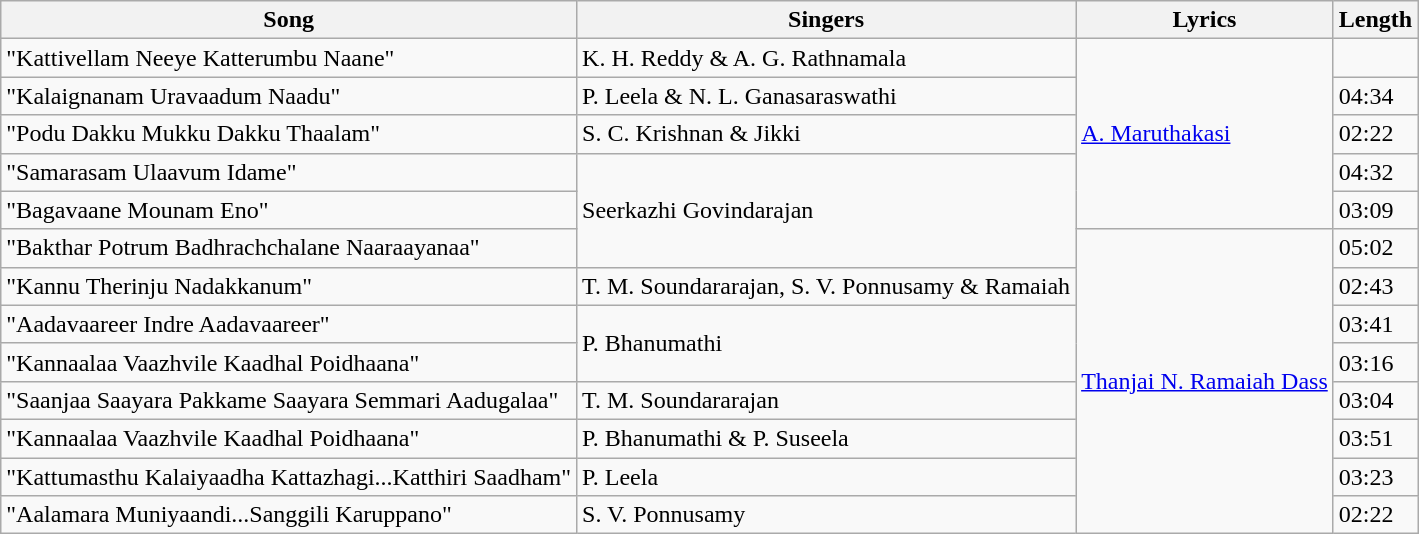<table class="wikitable">
<tr>
<th>Song</th>
<th>Singers</th>
<th>Lyrics</th>
<th>Length</th>
</tr>
<tr>
<td>"Kattivellam Neeye Katterumbu Naane"</td>
<td>K. H. Reddy & A. G. Rathnamala</td>
<td rowspan=5><a href='#'>A. Maruthakasi</a></td>
<td></td>
</tr>
<tr>
<td>"Kalaignanam Uravaadum Naadu"</td>
<td>P. Leela & N. L. Ganasaraswathi</td>
<td>04:34</td>
</tr>
<tr>
<td>"Podu Dakku Mukku Dakku Thaalam"</td>
<td>S. C. Krishnan & Jikki</td>
<td>02:22</td>
</tr>
<tr>
<td>"Samarasam Ulaavum Idame"</td>
<td rowspan=3>Seerkazhi Govindarajan</td>
<td>04:32</td>
</tr>
<tr>
<td>"Bagavaane Mounam Eno"</td>
<td>03:09</td>
</tr>
<tr>
<td>"Bakthar Potrum Badhrachchalane Naaraayanaa"</td>
<td rowspan=8><a href='#'>Thanjai N. Ramaiah Dass</a></td>
<td>05:02</td>
</tr>
<tr>
<td>"Kannu Therinju Nadakkanum"</td>
<td>T. M. Soundararajan, S. V. Ponnusamy & Ramaiah</td>
<td>02:43</td>
</tr>
<tr>
<td>"Aadavaareer Indre Aadavaareer"</td>
<td rowspan=2>P. Bhanumathi</td>
<td>03:41</td>
</tr>
<tr>
<td>"Kannaalaa Vaazhvile Kaadhal Poidhaana"</td>
<td>03:16</td>
</tr>
<tr>
<td>"Saanjaa Saayara Pakkame Saayara Semmari Aadugalaa"</td>
<td>T. M. Soundararajan</td>
<td>03:04</td>
</tr>
<tr>
<td>"Kannaalaa Vaazhvile Kaadhal Poidhaana"</td>
<td>P. Bhanumathi & P. Suseela</td>
<td>03:51</td>
</tr>
<tr>
<td>"Kattumasthu Kalaiyaadha Kattazhagi...Katthiri Saadham"</td>
<td>P. Leela</td>
<td>03:23</td>
</tr>
<tr>
<td>"Aalamara Muniyaandi...Sanggili Karuppano"</td>
<td>S. V. Ponnusamy</td>
<td>02:22</td>
</tr>
</table>
